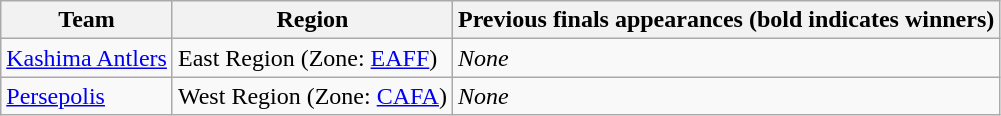<table class="wikitable">
<tr>
<th>Team</th>
<th>Region</th>
<th>Previous finals appearances (bold indicates winners)</th>
</tr>
<tr>
<td> <a href='#'>Kashima Antlers</a></td>
<td>East Region (Zone: <a href='#'>EAFF</a>)</td>
<td><em>None</em></td>
</tr>
<tr>
<td> <a href='#'>Persepolis</a></td>
<td>West Region (Zone: <a href='#'>CAFA</a>)</td>
<td><em>None</em></td>
</tr>
</table>
